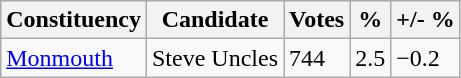<table class="wikitable">
<tr>
<th>Constituency</th>
<th>Candidate</th>
<th>Votes</th>
<th>%</th>
<th>+/- %</th>
</tr>
<tr>
<td><a href='#'>Monmouth</a></td>
<td>Steve Uncles</td>
<td>744</td>
<td>2.5</td>
<td>−0.2</td>
</tr>
</table>
